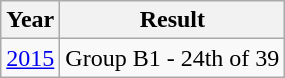<table class="wikitable">
<tr>
<th>Year</th>
<th>Result</th>
</tr>
<tr>
<td> <a href='#'>2015</a></td>
<td>Group B1 - 24th of 39</td>
</tr>
</table>
